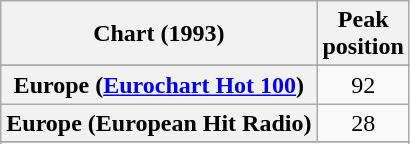<table class="wikitable sortable plainrowheaders" style="text-align:center">
<tr>
<th>Chart (1993)</th>
<th>Peak<br>position</th>
</tr>
<tr>
</tr>
<tr>
</tr>
<tr>
<th scope="row">Europe (<a href='#'>Eurochart Hot 100</a>)</th>
<td>92</td>
</tr>
<tr>
<th scope="row">Europe (European Hit Radio)</th>
<td>28</td>
</tr>
<tr>
</tr>
<tr>
</tr>
<tr>
</tr>
<tr>
</tr>
</table>
